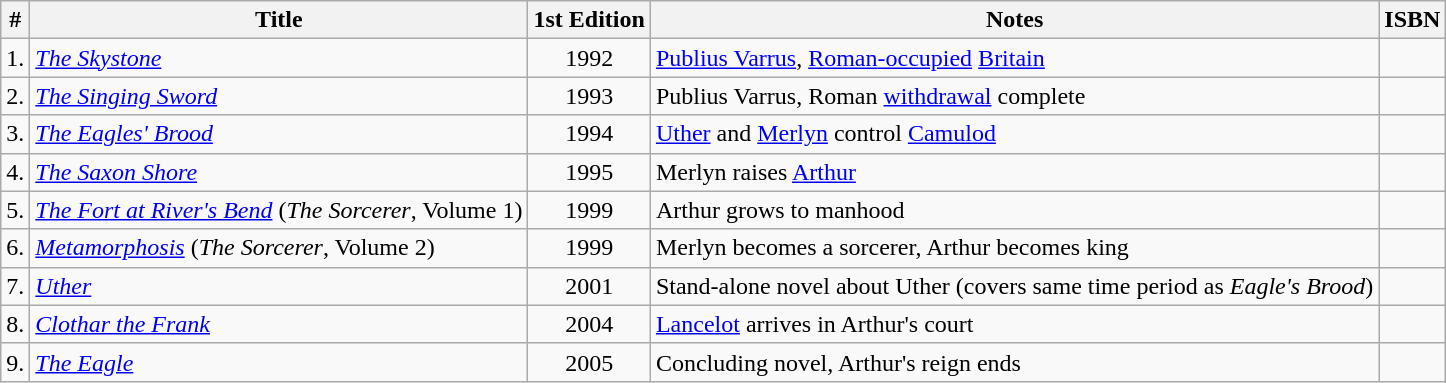<table class="wikitable">
<tr>
<th>#</th>
<th>Title</th>
<th>1st Edition</th>
<th>Notes</th>
<th>ISBN</th>
</tr>
<tr>
<td align="right">1.</td>
<td><em><a href='#'>The Skystone</a></em></td>
<td align="center">1992</td>
<td><a href='#'>Publius Varrus</a>, <a href='#'>Roman</a><a href='#'>-occupied</a> <a href='#'>Britain</a></td>
<td></td>
</tr>
<tr>
<td align="right">2.</td>
<td><em><a href='#'>The Singing Sword</a></em></td>
<td align="center">1993</td>
<td>Publius Varrus, Roman <a href='#'>withdrawal</a> complete</td>
<td></td>
</tr>
<tr>
<td align="right">3.</td>
<td><em><a href='#'>The Eagles' Brood</a></em></td>
<td align="center">1994</td>
<td><a href='#'>Uther</a> and <a href='#'>Merlyn</a> control <a href='#'>Camulod</a></td>
<td></td>
</tr>
<tr>
<td align="right">4.</td>
<td><em><a href='#'>The Saxon Shore</a></em></td>
<td align="center">1995</td>
<td>Merlyn raises <a href='#'>Arthur</a></td>
<td></td>
</tr>
<tr>
<td align="right">5.</td>
<td><em><a href='#'>The Fort at River's Bend</a></em> (<em>The Sorcerer</em>, Volume 1)</td>
<td align="center">1999</td>
<td>Arthur grows to manhood</td>
<td></td>
</tr>
<tr>
<td align="right">6.</td>
<td><em><a href='#'>Metamorphosis</a></em> (<em>The Sorcerer</em>, Volume 2)</td>
<td align="center">1999</td>
<td>Merlyn becomes a sorcerer, Arthur becomes king</td>
<td></td>
</tr>
<tr>
<td align="right">7.</td>
<td><em><a href='#'>Uther</a></em></td>
<td align="center">2001</td>
<td>Stand-alone novel about Uther (covers same time period as <em>Eagle's Brood</em>)</td>
<td></td>
</tr>
<tr>
<td align="right">8.</td>
<td><em><a href='#'>Clothar the Frank</a></em></td>
<td align="center">2004</td>
<td><a href='#'>Lancelot</a> arrives in Arthur's court</td>
<td></td>
</tr>
<tr>
<td align="right">9.</td>
<td><em><a href='#'>The Eagle</a></em></td>
<td align="center">2005</td>
<td>Concluding novel, Arthur's reign ends</td>
<td></td>
</tr>
</table>
